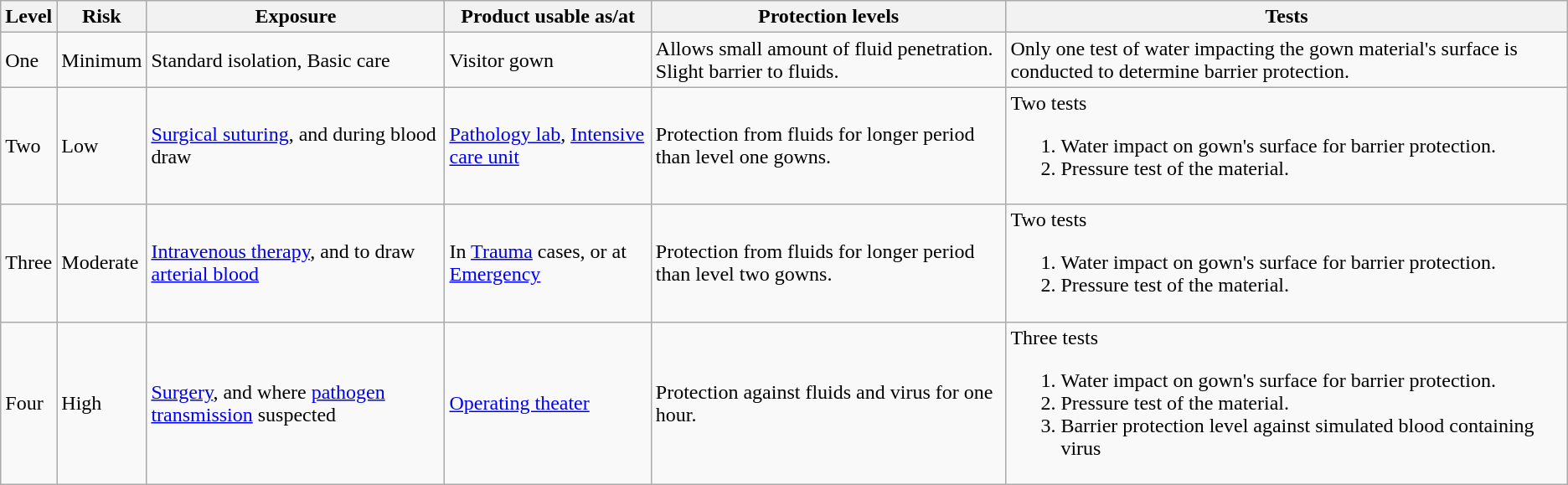<table class="wikitable">
<tr>
<th>Level</th>
<th>Risk</th>
<th>Exposure</th>
<th>Product usable as/at</th>
<th>Protection levels</th>
<th>Tests</th>
</tr>
<tr>
<td>One</td>
<td>Minimum</td>
<td>Standard isolation, Basic care</td>
<td>Visitor gown</td>
<td>Allows small amount of fluid penetration. Slight barrier to fluids.</td>
<td>Only one test of water impacting the gown material's surface is conducted to determine barrier protection.</td>
</tr>
<tr>
<td>Two</td>
<td>Low</td>
<td><a href='#'>Surgical suturing</a>, and during blood draw</td>
<td><a href='#'>Pathology lab</a>, <a href='#'>Intensive care unit</a></td>
<td>Protection from fluids for longer period than level one gowns.</td>
<td>Two tests<br><ol><li>Water impact on gown's surface for barrier protection.</li><li>Pressure test of the material.</li></ol></td>
</tr>
<tr>
<td>Three</td>
<td>Moderate</td>
<td><a href='#'>Intravenous therapy</a>, and to draw <a href='#'>arterial blood</a></td>
<td>In <a href='#'>Trauma</a> cases, or at <a href='#'>Emergency</a></td>
<td>Protection from fluids for longer period than level two gowns.</td>
<td>Two tests<br><ol><li>Water impact on gown's surface for barrier protection.</li><li>Pressure test of the material.</li></ol></td>
</tr>
<tr>
<td>Four</td>
<td>High</td>
<td><a href='#'>Surgery</a>, and where <a href='#'>pathogen transmission</a> suspected</td>
<td><a href='#'>Operating theater</a></td>
<td>Protection against fluids and virus for one hour.</td>
<td>Three tests<br><ol><li>Water impact on gown's surface for barrier protection.</li><li>Pressure test of the material.</li><li>Barrier protection level against simulated blood containing virus</li></ol></td>
</tr>
</table>
